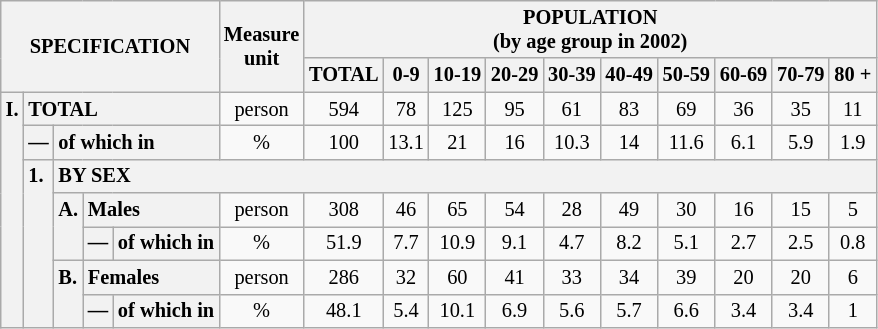<table class="wikitable" style="font-size:85%; text-align:center">
<tr>
<th rowspan="2" colspan="5">SPECIFICATION</th>
<th rowspan="2">Measure<br> unit</th>
<th colspan="10" rowspan="1">POPULATION<br> (by age group in 2002)</th>
</tr>
<tr>
<th>TOTAL</th>
<th>0-9</th>
<th>10-19</th>
<th>20-29</th>
<th>30-39</th>
<th>40-49</th>
<th>50-59</th>
<th>60-69</th>
<th>70-79</th>
<th>80 +</th>
</tr>
<tr>
<th style="text-align:left" valign="top" rowspan="7">I.</th>
<th style="text-align:left" colspan="4">TOTAL</th>
<td>person</td>
<td>594</td>
<td>78</td>
<td>125</td>
<td>95</td>
<td>61</td>
<td>83</td>
<td>69</td>
<td>36</td>
<td>35</td>
<td>11</td>
</tr>
<tr>
<th style="text-align:left" valign="top">—</th>
<th style="text-align:left" colspan="3">of which in</th>
<td>%</td>
<td>100</td>
<td>13.1</td>
<td>21</td>
<td>16</td>
<td>10.3</td>
<td>14</td>
<td>11.6</td>
<td>6.1</td>
<td>5.9</td>
<td>1.9</td>
</tr>
<tr>
<th style="text-align:left" valign="top" rowspan="5">1.</th>
<th style="text-align:left" colspan="14">BY SEX</th>
</tr>
<tr>
<th style="text-align:left" valign="top" rowspan="2">A.</th>
<th style="text-align:left" colspan="2">Males</th>
<td>person</td>
<td>308</td>
<td>46</td>
<td>65</td>
<td>54</td>
<td>28</td>
<td>49</td>
<td>30</td>
<td>16</td>
<td>15</td>
<td>5</td>
</tr>
<tr>
<th style="text-align:left" valign="top">—</th>
<th style="text-align:left" colspan="1">of which in</th>
<td>%</td>
<td>51.9</td>
<td>7.7</td>
<td>10.9</td>
<td>9.1</td>
<td>4.7</td>
<td>8.2</td>
<td>5.1</td>
<td>2.7</td>
<td>2.5</td>
<td>0.8</td>
</tr>
<tr>
<th style="text-align:left" valign="top" rowspan="2">B.</th>
<th style="text-align:left" colspan="2">Females</th>
<td>person</td>
<td>286</td>
<td>32</td>
<td>60</td>
<td>41</td>
<td>33</td>
<td>34</td>
<td>39</td>
<td>20</td>
<td>20</td>
<td>6</td>
</tr>
<tr>
<th style="text-align:left" valign="top">—</th>
<th style="text-align:left" colspan="1">of which in</th>
<td>%</td>
<td>48.1</td>
<td>5.4</td>
<td>10.1</td>
<td>6.9</td>
<td>5.6</td>
<td>5.7</td>
<td>6.6</td>
<td>3.4</td>
<td>3.4</td>
<td>1</td>
</tr>
</table>
